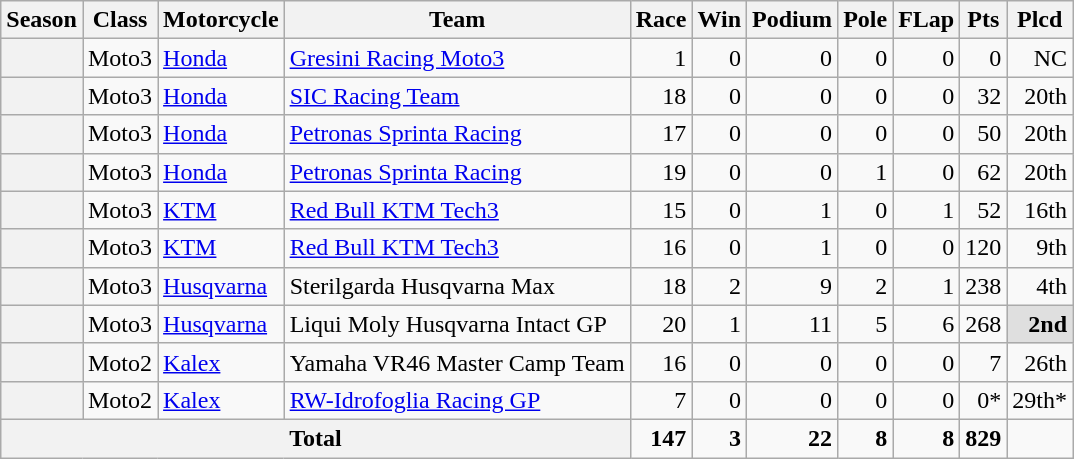<table class="wikitable" style="text-align:right;">
<tr>
<th>Season</th>
<th>Class</th>
<th>Motorcycle</th>
<th>Team</th>
<th>Race</th>
<th>Win</th>
<th>Podium</th>
<th>Pole</th>
<th>FLap</th>
<th>Pts</th>
<th>Plcd</th>
</tr>
<tr>
<th></th>
<td>Moto3</td>
<td style="text-align:left;"><a href='#'>Honda</a></td>
<td style="text-align:left;"><a href='#'>Gresini Racing Moto3</a></td>
<td>1</td>
<td>0</td>
<td>0</td>
<td>0</td>
<td>0</td>
<td>0</td>
<td>NC</td>
</tr>
<tr>
<th></th>
<td>Moto3</td>
<td style="text-align:left;"><a href='#'>Honda</a></td>
<td style="text-align:left;"><a href='#'>SIC Racing Team</a></td>
<td>18</td>
<td>0</td>
<td>0</td>
<td>0</td>
<td>0</td>
<td>32</td>
<td>20th</td>
</tr>
<tr>
<th></th>
<td>Moto3</td>
<td style="text-align:left;"><a href='#'>Honda</a></td>
<td style="text-align:left;"><a href='#'>Petronas Sprinta Racing</a></td>
<td>17</td>
<td>0</td>
<td>0</td>
<td>0</td>
<td>0</td>
<td>50</td>
<td>20th</td>
</tr>
<tr>
<th></th>
<td>Moto3</td>
<td style="text-align:left;"><a href='#'>Honda</a></td>
<td style="text-align:left;"><a href='#'>Petronas Sprinta Racing</a></td>
<td>19</td>
<td>0</td>
<td>0</td>
<td>1</td>
<td>0</td>
<td>62</td>
<td>20th</td>
</tr>
<tr>
<th></th>
<td>Moto3</td>
<td style="text-align:left;"><a href='#'>KTM</a></td>
<td style="text-align:left;"><a href='#'>Red Bull KTM Tech3</a></td>
<td>15</td>
<td>0</td>
<td>1</td>
<td>0</td>
<td>1</td>
<td>52</td>
<td>16th</td>
</tr>
<tr>
<th></th>
<td>Moto3</td>
<td style="text-align:left;"><a href='#'>KTM</a></td>
<td style="text-align:left;"><a href='#'>Red Bull KTM Tech3</a></td>
<td>16</td>
<td>0</td>
<td>1</td>
<td>0</td>
<td>0</td>
<td>120</td>
<td>9th</td>
</tr>
<tr>
<th></th>
<td>Moto3</td>
<td style="text-align:left;"><a href='#'>Husqvarna</a></td>
<td style="text-align:left;">Sterilgarda Husqvarna Max</td>
<td>18</td>
<td>2</td>
<td>9</td>
<td>2</td>
<td>1</td>
<td>238</td>
<td>4th</td>
</tr>
<tr>
<th></th>
<td>Moto3</td>
<td style="text-align:left;"><a href='#'>Husqvarna</a></td>
<td style="text-align:left;">Liqui Moly Husqvarna Intact GP</td>
<td>20</td>
<td>1</td>
<td>11</td>
<td>5</td>
<td>6</td>
<td>268</td>
<td style="background:#DFDFDF;"><strong>2nd</strong></td>
</tr>
<tr>
<th></th>
<td>Moto2</td>
<td style="text-align:left;"><a href='#'>Kalex</a></td>
<td style="text-align:left;">Yamaha VR46 Master Camp Team</td>
<td>16</td>
<td>0</td>
<td>0</td>
<td>0</td>
<td>0</td>
<td>7</td>
<td>26th</td>
</tr>
<tr>
<th></th>
<td>Moto2</td>
<td style="text-align:left;"><a href='#'>Kalex</a></td>
<td style="text-align:left;"><a href='#'>RW-Idrofoglia Racing GP</a></td>
<td>7</td>
<td>0</td>
<td>0</td>
<td>0</td>
<td>0</td>
<td>0*</td>
<td>29th*</td>
</tr>
<tr>
<th colspan="4">Total</th>
<td><strong>147</strong></td>
<td><strong>3</strong></td>
<td><strong>22</strong></td>
<td><strong>8</strong></td>
<td><strong>8</strong></td>
<td><strong>829</strong></td>
<td></td>
</tr>
</table>
